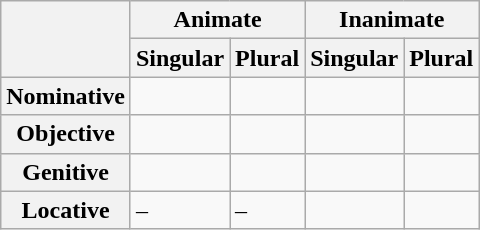<table class="wikitable">
<tr>
<th rowspan="2"></th>
<th colspan="2">Animate</th>
<th colspan="2">Inanimate</th>
</tr>
<tr>
<th>Singular</th>
<th>Plural</th>
<th>Singular</th>
<th>Plural</th>
</tr>
<tr>
<th>Nominative</th>
<td></td>
<td></td>
<td></td>
<td></td>
</tr>
<tr>
<th>Objective</th>
<td></td>
<td></td>
<td></td>
<td></td>
</tr>
<tr>
<th>Genitive</th>
<td></td>
<td></td>
<td></td>
<td></td>
</tr>
<tr>
<th>Locative</th>
<td>–</td>
<td>–</td>
<td></td>
<td></td>
</tr>
</table>
